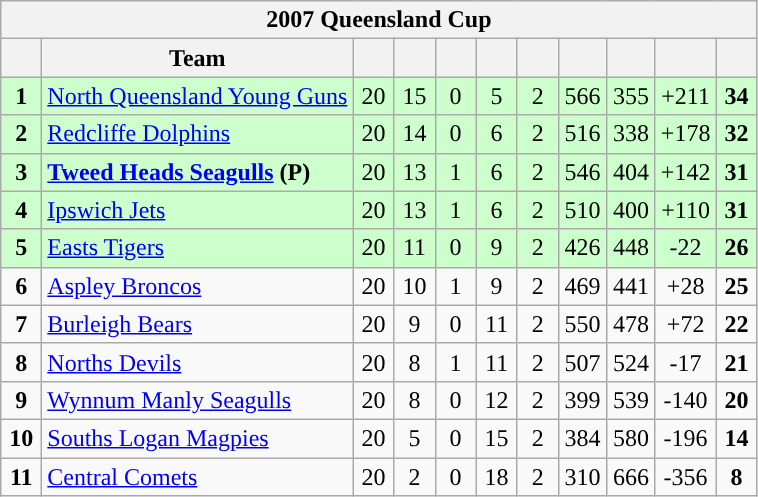<table class="wikitable" style="text-align:center;">
<tr>
<th colspan="11">2007 Queensland Cup</th>
</tr>
<tr>
<th width="20"></th>
<th>Team</th>
<th width="20"></th>
<th width="20"></th>
<th width="20"></th>
<th width="20"></th>
<th width="20"></th>
<th width="25"></th>
<th width="25"></th>
<th width="30"></th>
<th width="20"></th>
</tr>
<tr style="background: #ccffcc;">
<td><strong>1</strong></td>
<td style="text-align:left;"> <a href='#'>North Queensland Young Guns</a></td>
<td>20</td>
<td>15</td>
<td>0</td>
<td>5</td>
<td>2</td>
<td>566</td>
<td>355</td>
<td>+211</td>
<td><strong>34</strong></td>
</tr>
<tr style="background: #ccffcc;">
<td><strong>2</strong></td>
<td style="text-align:left;"> <a href='#'>Redcliffe Dolphins</a></td>
<td>20</td>
<td>14</td>
<td>0</td>
<td>6</td>
<td>2</td>
<td>516</td>
<td>338</td>
<td>+178</td>
<td><strong>32</strong></td>
</tr>
<tr style="background: #ccffcc;">
<td><strong>3</strong></td>
<td style="text-align:left;"> <strong><a href='#'>Tweed Heads Seagulls</a> (P)</strong></td>
<td>20</td>
<td>13</td>
<td>1</td>
<td>6</td>
<td>2</td>
<td>546</td>
<td>404</td>
<td>+142</td>
<td><strong>31</strong></td>
</tr>
<tr style="background: #ccffcc;">
<td><strong>4</strong></td>
<td style="text-align:left;"> <a href='#'>Ipswich Jets</a></td>
<td>20</td>
<td>13</td>
<td>1</td>
<td>6</td>
<td>2</td>
<td>510</td>
<td>400</td>
<td>+110</td>
<td><strong>31</strong></td>
</tr>
<tr style="background: #ccffcc;">
<td><strong>5</strong></td>
<td style="text-align:left;"> <a href='#'>Easts Tigers</a></td>
<td>20</td>
<td>11</td>
<td>0</td>
<td>9</td>
<td>2</td>
<td>426</td>
<td>448</td>
<td>-22</td>
<td><strong>26</strong></td>
</tr>
<tr style="background:">
<td><strong>6</strong></td>
<td style="text-align:left;"> <a href='#'>Aspley Broncos</a></td>
<td>20</td>
<td>10</td>
<td>1</td>
<td>9</td>
<td>2</td>
<td>469</td>
<td>441</td>
<td>+28</td>
<td><strong>25</strong></td>
</tr>
<tr style="background:">
<td><strong>7</strong></td>
<td style="text-align:left;"> <a href='#'>Burleigh Bears</a></td>
<td>20</td>
<td>9</td>
<td>0</td>
<td>11</td>
<td>2</td>
<td>550</td>
<td>478</td>
<td>+72</td>
<td><strong>22</strong></td>
</tr>
<tr style="background:">
<td><strong>8</strong></td>
<td style="text-align:left;"> <a href='#'>Norths Devils</a></td>
<td>20</td>
<td>8</td>
<td>1</td>
<td>11</td>
<td>2</td>
<td>507</td>
<td>524</td>
<td>-17</td>
<td><strong>21</strong></td>
</tr>
<tr style="background:">
<td><strong>9</strong></td>
<td style="text-align:left;"> <a href='#'>Wynnum Manly Seagulls</a></td>
<td>20</td>
<td>8</td>
<td>0</td>
<td>12</td>
<td>2</td>
<td>399</td>
<td>539</td>
<td>-140</td>
<td><strong>20</strong></td>
</tr>
<tr style="background:">
<td><strong>10</strong></td>
<td style="text-align:left;"> <a href='#'>Souths Logan Magpies</a></td>
<td>20</td>
<td>5</td>
<td>0</td>
<td>15</td>
<td>2</td>
<td>384</td>
<td>580</td>
<td>-196</td>
<td><strong>14</strong></td>
</tr>
<tr style="background:">
<td><strong>11</strong></td>
<td style="text-align:left;"> <a href='#'>Central Comets</a></td>
<td>20</td>
<td>2</td>
<td>0</td>
<td>18</td>
<td>2</td>
<td>310</td>
<td>666</td>
<td>-356</td>
<td><strong>8</strong></td>
</tr>
</table>
